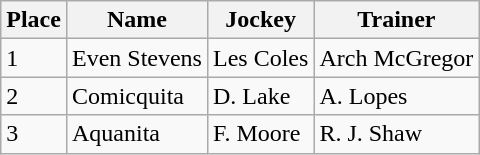<table class="wikitable">
<tr>
<th>Place</th>
<th>Name</th>
<th>Jockey</th>
<th>Trainer</th>
</tr>
<tr>
<td>1</td>
<td>Even Stevens</td>
<td>Les Coles</td>
<td>Arch McGregor</td>
</tr>
<tr>
<td>2</td>
<td>Comicquita</td>
<td>D. Lake</td>
<td>A. Lopes</td>
</tr>
<tr>
<td>3</td>
<td>Aquanita</td>
<td>F. Moore</td>
<td>R. J. Shaw</td>
</tr>
</table>
